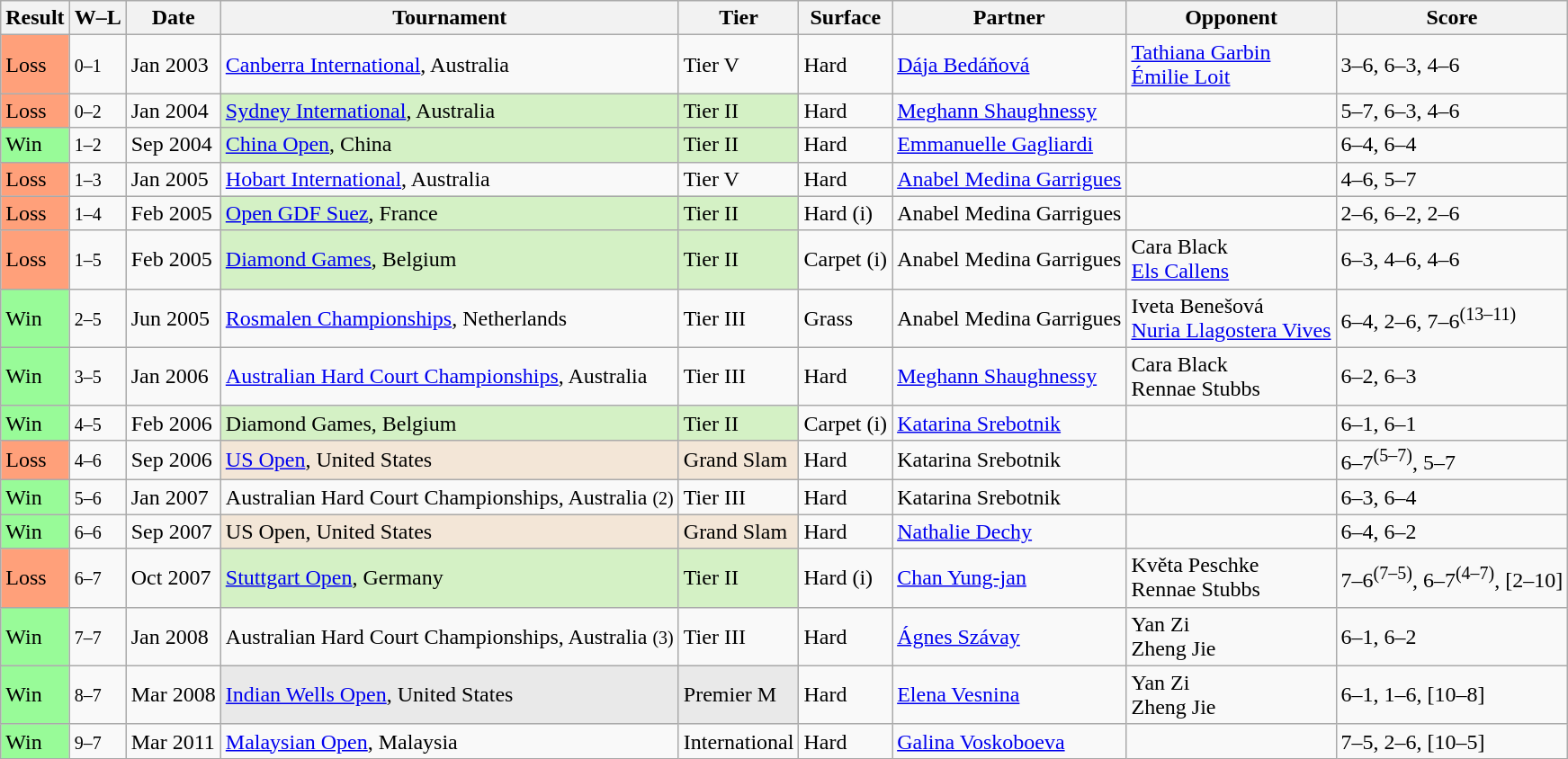<table class="sortable wikitable">
<tr>
<th>Result</th>
<th class="unsortable">W–L</th>
<th>Date</th>
<th>Tournament</th>
<th>Tier</th>
<th>Surface</th>
<th>Partner</th>
<th>Opponent</th>
<th class="unsortable">Score</th>
</tr>
<tr>
<td style="background:#ffa07a;">Loss</td>
<td><small>0–1</small></td>
<td>Jan 2003</td>
<td><a href='#'>Canberra International</a>, Australia</td>
<td>Tier V</td>
<td>Hard</td>
<td> <a href='#'>Dája Bedáňová</a></td>
<td> <a href='#'>Tathiana Garbin</a><br> <a href='#'>Émilie Loit</a></td>
<td>3–6, 6–3, 4–6</td>
</tr>
<tr>
<td style="background:#ffa07a;">Loss</td>
<td><small>0–2</small></td>
<td>Jan 2004</td>
<td bgcolor=#d4f1c5><a href='#'>Sydney International</a>, Australia</td>
<td bgcolor=#d4f1c5>Tier II</td>
<td>Hard</td>
<td> <a href='#'>Meghann Shaughnessy</a></td>
<td></td>
<td>5–7, 6–3, 4–6</td>
</tr>
<tr>
<td style="background:#98fb98;">Win</td>
<td><small>1–2</small></td>
<td>Sep 2004</td>
<td bgcolor=#d4f1c5><a href='#'>China Open</a>, China</td>
<td bgcolor=#d4f1c5>Tier II</td>
<td>Hard</td>
<td> <a href='#'>Emmanuelle Gagliardi</a></td>
<td></td>
<td>6–4, 6–4</td>
</tr>
<tr>
<td style="background:#ffa07a;">Loss</td>
<td><small>1–3</small></td>
<td>Jan 2005</td>
<td><a href='#'>Hobart International</a>, Australia</td>
<td>Tier V</td>
<td>Hard</td>
<td> <a href='#'>Anabel Medina Garrigues</a></td>
<td></td>
<td>4–6, 5–7</td>
</tr>
<tr>
<td style="background:#ffa07a;">Loss</td>
<td><small>1–4</small></td>
<td>Feb 2005</td>
<td bgcolor=#d4f1c5><a href='#'>Open GDF Suez</a>, France</td>
<td bgcolor=#d4f1c5>Tier II</td>
<td>Hard (i)</td>
<td> Anabel Medina Garrigues</td>
<td></td>
<td>2–6, 6–2, 2–6</td>
</tr>
<tr>
<td style="background:#ffa07a;">Loss</td>
<td><small>1–5</small></td>
<td>Feb 2005</td>
<td bgcolor=#d4f1c5><a href='#'>Diamond Games</a>, Belgium</td>
<td bgcolor=#d4f1c5>Tier II</td>
<td>Carpet (i)</td>
<td> Anabel Medina Garrigues</td>
<td> Cara Black<br> <a href='#'>Els Callens</a></td>
<td>6–3, 4–6, 4–6</td>
</tr>
<tr>
<td style="background:#98fb98;">Win</td>
<td><small>2–5</small></td>
<td>Jun 2005</td>
<td><a href='#'>Rosmalen Championships</a>, Netherlands</td>
<td>Tier III</td>
<td>Grass</td>
<td> Anabel Medina Garrigues</td>
<td> Iveta Benešová<br> <a href='#'>Nuria Llagostera Vives</a></td>
<td>6–4, 2–6, 7–6<sup>(13–11)</sup></td>
</tr>
<tr>
<td style="background:#98fb98;">Win</td>
<td><small>3–5</small></td>
<td>Jan 2006</td>
<td><a href='#'>Australian Hard Court Championships</a>, Australia</td>
<td>Tier III</td>
<td>Hard</td>
<td> <a href='#'>Meghann Shaughnessy</a></td>
<td> Cara Black<br> Rennae Stubbs</td>
<td>6–2, 6–3</td>
</tr>
<tr>
<td style="background:#98fb98;">Win</td>
<td><small>4–5</small></td>
<td>Feb 2006</td>
<td bgcolor=#d4f1c5>Diamond Games, Belgium</td>
<td bgcolor=#d4f1c5>Tier II</td>
<td>Carpet (i)</td>
<td> <a href='#'>Katarina Srebotnik</a></td>
<td></td>
<td>6–1, 6–1</td>
</tr>
<tr>
<td style="background:#ffa07a;">Loss</td>
<td><small>4–6</small></td>
<td>Sep 2006</td>
<td bgcolor=#f3e6d7><a href='#'>US Open</a>, United States</td>
<td bgcolor=#f3e6d7>Grand Slam</td>
<td>Hard</td>
<td> Katarina Srebotnik</td>
<td></td>
<td>6–7<sup>(5–7)</sup>, 5–7</td>
</tr>
<tr>
<td style="background:#98fb98;">Win</td>
<td><small>5–6</small></td>
<td>Jan 2007</td>
<td>Australian Hard Court Championships, Australia <small>(2)</small></td>
<td>Tier III</td>
<td>Hard</td>
<td> Katarina Srebotnik</td>
<td></td>
<td>6–3, 6–4</td>
</tr>
<tr>
<td style="background:#98fb98;">Win</td>
<td><small>6–6</small></td>
<td>Sep 2007</td>
<td bgcolor=#f3e6d7>US Open, United States</td>
<td bgcolor=#f3e6d7>Grand Slam</td>
<td>Hard</td>
<td> <a href='#'>Nathalie Dechy</a></td>
<td></td>
<td>6–4, 6–2</td>
</tr>
<tr>
<td style="background:#ffa07a;">Loss</td>
<td><small>6–7</small></td>
<td>Oct 2007</td>
<td bgcolor=#d4f1c5><a href='#'>Stuttgart Open</a>, Germany</td>
<td bgcolor=#d4f1c5>Tier II</td>
<td>Hard (i)</td>
<td> <a href='#'>Chan Yung-jan</a></td>
<td> Květa Peschke<br> Rennae Stubbs</td>
<td>7–6<sup>(7–5)</sup>, 6–7<sup>(4–7)</sup>, [2–10]</td>
</tr>
<tr>
<td style="background:#98fb98;">Win</td>
<td><small>7–7</small></td>
<td>Jan 2008</td>
<td>Australian Hard Court Championships, Australia <small>(3)</small></td>
<td>Tier III</td>
<td>Hard</td>
<td> <a href='#'>Ágnes Szávay</a></td>
<td> Yan Zi<br> Zheng Jie</td>
<td>6–1, 6–2</td>
</tr>
<tr>
<td style="background:#98fb98;">Win</td>
<td><small>8–7</small></td>
<td>Mar 2008</td>
<td bgcolor=#e9e9e9><a href='#'>Indian Wells Open</a>, United States</td>
<td bgcolor=#e9e9e9>Premier M</td>
<td>Hard</td>
<td> <a href='#'>Elena Vesnina</a></td>
<td> Yan Zi<br> Zheng Jie</td>
<td>6–1, 1–6, [10–8]</td>
</tr>
<tr>
<td style="background:#98fb98;">Win</td>
<td><small>9–7</small></td>
<td>Mar 2011</td>
<td><a href='#'>Malaysian Open</a>, Malaysia</td>
<td>International</td>
<td>Hard</td>
<td> <a href='#'>Galina Voskoboeva</a></td>
<td></td>
<td>7–5, 2–6, [10–5]</td>
</tr>
</table>
